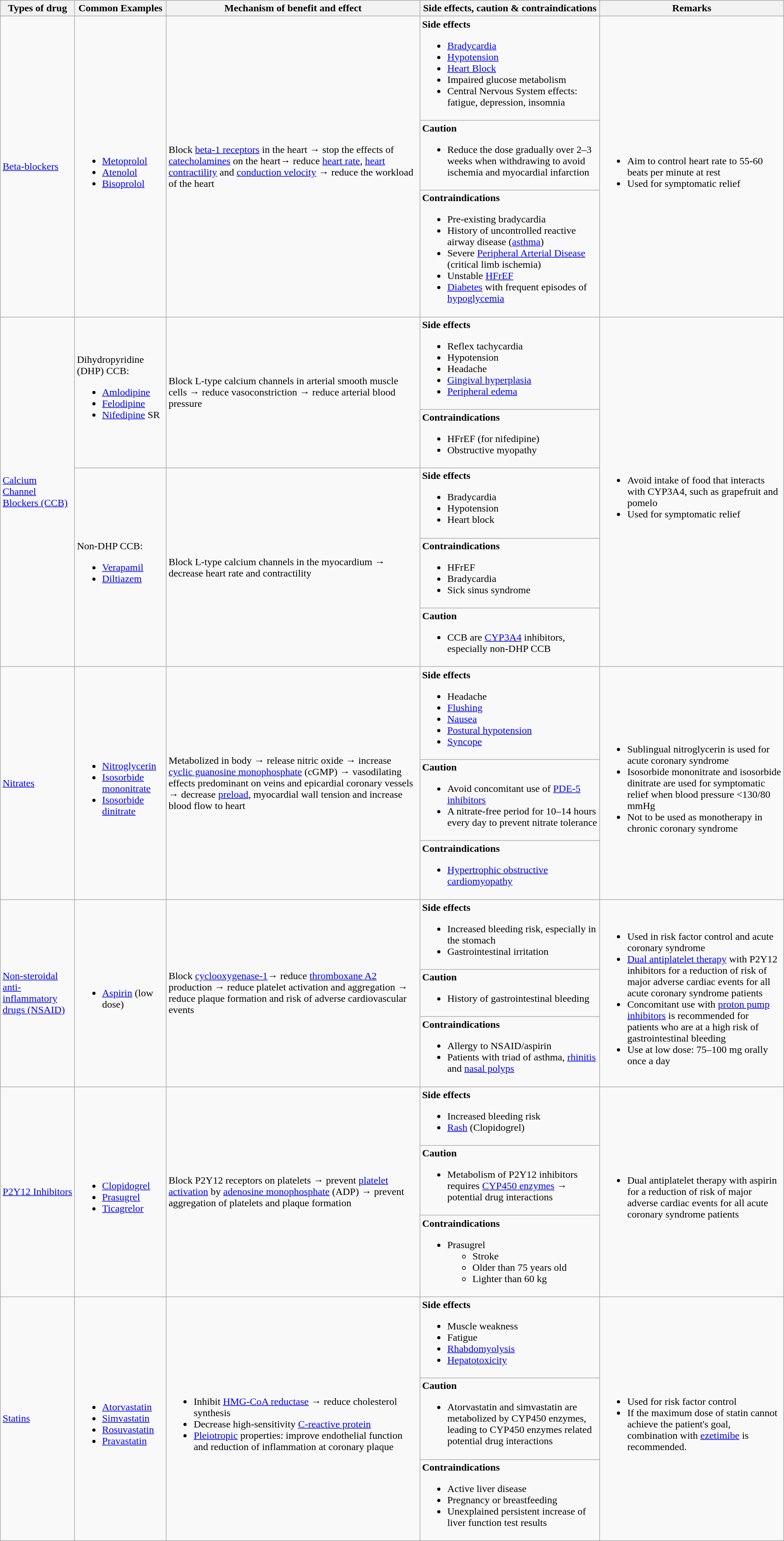<table class="wikitable">
<tr>
<th>Types of drug</th>
<th>Common Examples</th>
<th>Mechanism of benefit and effect</th>
<th>Side effects, caution & contraindications</th>
<th>Remarks</th>
</tr>
<tr>
<td rowspan="3"><a href='#'>Beta-blockers</a></td>
<td rowspan="3"><br><ul><li><a href='#'>Metoprolol</a></li><li><a href='#'>Atenolol</a></li><li><a href='#'>Bisoprolol</a></li></ul></td>
<td rowspan="3">Block <a href='#'>beta-1 receptors</a> in the heart → stop the effects of <a href='#'>catecholamines</a> on the heart→ reduce <a href='#'>heart rate</a>, <a href='#'>heart contractility</a> and <a href='#'>conduction velocity</a> → reduce the workload of the heart</td>
<td><strong>Side effects</strong><br><ul><li><a href='#'>Bradycardia</a></li><li><a href='#'>Hypotension</a></li><li><a href='#'>Heart Block</a></li><li>Impaired glucose metabolism</li><li>Central Nervous System effects: fatigue, depression, insomnia</li></ul></td>
<td rowspan="3"><br><ul><li>Aim to control heart rate to 55-60 beats per minute at rest</li><li>Used for symptomatic relief</li></ul></td>
</tr>
<tr>
<td><strong>Caution</strong><br><ul><li>Reduce the dose gradually over 2–3 weeks when withdrawing to avoid ischemia and myocardial infarction</li></ul></td>
</tr>
<tr>
<td><strong>Contraindications</strong><br><ul><li>Pre-existing bradycardia</li><li>History of uncontrolled reactive airway disease (<a href='#'>asthma</a>)</li><li>Severe <a href='#'>Peripheral Arterial Disease</a> (critical limb ischemia)</li><li>Unstable <a href='#'>HFrEF</a></li><li><a href='#'>Diabetes</a> with frequent episodes of <a href='#'>hypoglycemia</a></li></ul></td>
</tr>
<tr>
<td rowspan="5"><a href='#'>Calcium Channel Blockers (CCB)</a></td>
<td rowspan="2">Dihydropyridine (DHP) CCB:<br><ul><li><a href='#'>Amlodipine</a></li><li><a href='#'>Felodipine</a></li><li><a href='#'>Nifedipine</a> SR</li></ul></td>
<td rowspan="2">Block L-type calcium channels in arterial smooth muscle cells → reduce vasoconstriction → reduce arterial blood pressure</td>
<td><strong>Side effects</strong><br><ul><li>Reflex tachycardia</li><li>Hypotension</li><li>Headache</li><li><a href='#'>Gingival hyperplasia</a></li><li><a href='#'>Peripheral edema</a></li></ul></td>
<td rowspan="5"><br><ul><li>Avoid intake of food that interacts with CYP3A4, such as grapefruit and pomelo</li><li>Used for symptomatic relief</li></ul></td>
</tr>
<tr>
<td><strong>Contraindications</strong><br><ul><li>HFrEF (for nifedipine)</li><li>Obstructive myopathy</li></ul></td>
</tr>
<tr>
<td rowspan="3">Non-DHP CCB:<br><ul><li><a href='#'>Verapamil</a></li><li><a href='#'>Diltiazem</a></li></ul></td>
<td rowspan="3">Block L-type calcium channels in the myocardium → decrease heart rate and contractility</td>
<td><strong>Side effects</strong><br><ul><li>Bradycardia</li><li>Hypotension</li><li>Heart block</li></ul></td>
</tr>
<tr>
<td><strong>Contraindications</strong><br><ul><li>HFrEF</li><li>Bradycardia</li><li>Sick sinus syndrome</li></ul></td>
</tr>
<tr>
<td><strong>Caution</strong><br><ul><li>CCB are <a href='#'>CYP3A4</a> inhibitors, especially non-DHP CCB</li></ul></td>
</tr>
<tr>
<td rowspan="3"><a href='#'>Nitrates</a></td>
<td rowspan="3"><br><ul><li><a href='#'>Nitroglycerin</a></li><li><a href='#'>Isosorbide mononitrate</a></li><li><a href='#'>Isosorbide dinitrate</a></li></ul></td>
<td rowspan="3">Metabolized in body → release nitric oxide → increase <a href='#'>cyclic guanosine monophosphate</a> (cGMP) → vasodilating effects predominant on veins and epicardial coronary vessels → decrease <a href='#'>preload</a>, myocardial wall tension and increase blood flow to heart</td>
<td><strong>Side effects</strong><br><ul><li>Headache</li><li><a href='#'>Flushing</a></li><li><a href='#'>Nausea</a></li><li><a href='#'>Postural hypotension</a></li><li><a href='#'>Syncope</a></li></ul></td>
<td rowspan="3"><br><ul><li>Sublingual nitroglycerin is used for acute coronary syndrome</li><li>Isosorbide mononitrate and isosorbide dinitrate are used for symptomatic relief when blood pressure <130/80 mmHg</li><li>Not to be used as monotherapy in chronic coronary syndrome</li></ul></td>
</tr>
<tr>
<td><strong>Caution</strong><br><ul><li>Avoid concomitant use of <a href='#'>PDE-5 inhibitors</a></li><li>A nitrate-free period for 10–14 hours every day to prevent nitrate tolerance</li></ul></td>
</tr>
<tr>
<td><strong>Contraindications</strong><br><ul><li><a href='#'>Hypertrophic obstructive cardiomyopathy</a></li></ul></td>
</tr>
<tr>
<td rowspan="3"><a href='#'>Non-steroidal</a><br><a href='#'>anti-inflammatory drugs (NSAID)</a></td>
<td rowspan="3"><br><ul><li><a href='#'>Aspirin</a> (low dose)</li></ul></td>
<td rowspan="3">Block <a href='#'>cyclooxygenase-1</a>→ reduce <a href='#'>thromboxane A2</a> production → reduce platelet activation and aggregation → reduce plaque formation and risk of adverse cardiovascular events</td>
<td><strong>Side effects</strong><br><ul><li>Increased bleeding risk, especially in the stomach</li><li>Gastrointestinal irritation</li></ul></td>
<td rowspan="3"><br><ul><li>Used in risk factor control and acute coronary syndrome</li><li><a href='#'>Dual antiplatelet therapy</a> with P2Y12 inhibitors for a reduction of risk of major adverse cardiac events for all acute coronary syndrome patients</li><li>Concomitant use with <a href='#'>proton pump inhibitors</a> is recommended for patients who are at a high risk of gastrointestinal bleeding</li><li>Use at low dose: 75–100 mg orally once a day</li></ul></td>
</tr>
<tr>
<td><strong>Caution</strong><br><ul><li>History of gastrointestinal bleeding</li></ul></td>
</tr>
<tr>
<td><strong>Contraindications</strong><br><ul><li>Allergy to NSAID/aspirin</li><li>Patients with triad of asthma, <a href='#'>rhinitis</a> and <a href='#'>nasal polyps</a></li></ul></td>
</tr>
<tr>
<td rowspan="3"><a href='#'>P2Y12 Inhibitors</a></td>
<td rowspan="3"><br><ul><li><a href='#'>Clopidogrel</a></li><li><a href='#'>Prasugrel</a></li><li><a href='#'>Ticagrelor</a></li></ul></td>
<td rowspan="3">Block P2Y12 receptors on platelets → prevent <a href='#'>platelet activation</a> by <a href='#'>adenosine monophosphate</a> (ADP) → prevent aggregation of platelets and plaque formation</td>
<td><strong>Side effects</strong><br><ul><li>Increased bleeding risk</li><li><a href='#'>Rash</a> (Clopidogrel)</li></ul></td>
<td rowspan="3"><br><ul><li>Dual antiplatelet therapy with aspirin for a reduction of risk of major adverse cardiac events for all acute coronary syndrome patients</li></ul></td>
</tr>
<tr>
<td><strong>Caution</strong><br><ul><li>Metabolism of P2Y12 inhibitors requires <a href='#'>CYP450 enzymes</a> → potential drug interactions</li></ul></td>
</tr>
<tr>
<td><strong>Contraindications</strong><br><ul><li>Prasugrel<ul><li>Stroke</li><li>Older than 75 years old</li><li>Lighter than 60 kg</li></ul></li></ul></td>
</tr>
<tr>
<td rowspan="3"><a href='#'>Statins</a></td>
<td rowspan="3"><br><ul><li><a href='#'>Atorvastatin</a></li><li><a href='#'>Simvastatin</a></li><li><a href='#'>Rosuvastatin</a></li><li><a href='#'>Pravastatin</a></li></ul></td>
<td rowspan="3"><br><ul><li>Inhibit <a href='#'>HMG-CoA reductase</a> → reduce cholesterol synthesis</li><li>Decrease high-sensitivity <a href='#'>C-reactive protein</a></li><li><a href='#'>Pleiotropic</a> properties: improve endothelial function and reduction of inflammation at coronary plaque</li></ul></td>
<td><strong>Side effects</strong><br><ul><li>Muscle weakness</li><li>Fatigue</li><li><a href='#'>Rhabdomyolysis</a></li><li><a href='#'>Hepatotoxicity</a></li></ul></td>
<td rowspan="3"><br><ul><li>Used for risk factor control</li><li>If the maximum dose of statin cannot achieve the patient's goal, combination with <a href='#'>ezetimibe</a> is recommended.</li></ul></td>
</tr>
<tr>
<td><strong>Caution</strong><br><ul><li>Atorvastatin and simvastatin are metabolized by CYP450 enzymes, leading to CYP450 enzymes related potential drug interactions</li></ul></td>
</tr>
<tr>
<td><strong>Contraindications</strong><br><ul><li>Active liver disease</li><li>Pregnancy or breastfeeding</li><li>Unexplained persistent increase of liver function test results</li></ul></td>
</tr>
</table>
